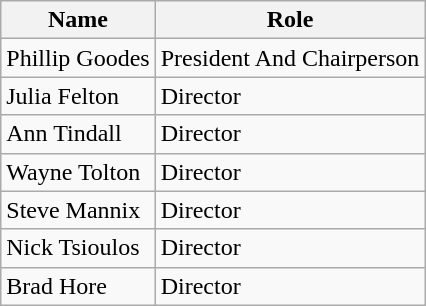<table class="wikitable">
<tr>
<th>Name</th>
<th>Role</th>
</tr>
<tr>
<td>Phillip Goodes</td>
<td>President And Chairperson</td>
</tr>
<tr>
<td>Julia Felton</td>
<td>Director</td>
</tr>
<tr>
<td>Ann Tindall</td>
<td>Director</td>
</tr>
<tr>
<td>Wayne Tolton</td>
<td>Director</td>
</tr>
<tr>
<td>Steve Mannix</td>
<td>Director</td>
</tr>
<tr>
<td>Nick Tsioulos</td>
<td>Director</td>
</tr>
<tr>
<td>Brad Hore</td>
<td>Director</td>
</tr>
</table>
